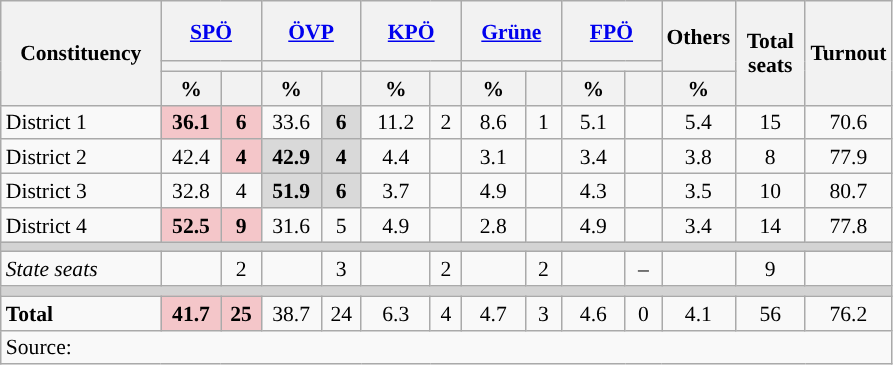<table class="wikitable" style="text-align:center;font-size:90%;line-height:16px">
<tr style="height:40px;">
<th style="width:100px;" rowspan="3">Constituency</th>
<th style="width:60px;" colspan="2"><a href='#'>SPÖ</a></th>
<th style="width:60px;" colspan="2"><a href='#'>ÖVP</a></th>
<th style="width:60px;" colspan="2"><a href='#'>KPÖ</a></th>
<th style="width:60px;" colspan="2"><a href='#'>Grüne</a></th>
<th style="width:60px;" colspan="2"><a href='#'>FPÖ</a></th>
<th class="unsortable" style="width:40px;" rowspan="2">Others</th>
<th class="unsortable" style="width:40px;" rowspan="3">Total<br>seats</th>
<th class="unsortable" style="width:40px;" rowspan="3">Turnout</th>
</tr>
<tr>
<th colspan="2" style="background:"></th>
<th colspan="2" style="background:"></th>
<th colspan="2" style="background:"></th>
<th colspan="2" style="background:"></th>
<th colspan="2" style="background:"></th>
</tr>
<tr>
<th class=unsortable>%</th>
<th class=unsortable></th>
<th class=unsortable>%</th>
<th class=unsortable></th>
<th class=unsortable>%</th>
<th class=unsortable></th>
<th class=unsortable>%</th>
<th class=unsortable></th>
<th class=unsortable>%</th>
<th class=unsortable></th>
<th class=unsortable>%</th>
</tr>
<tr>
<td align=left>District 1</td>
<td bgcolor=#F4C6C9><strong>36.1</strong></td>
<td bgcolor=#F4C6C9><strong>6</strong></td>
<td>33.6</td>
<td bgcolor=#D9D9D9><strong>6</strong></td>
<td>11.2</td>
<td>2</td>
<td>8.6</td>
<td>1</td>
<td>5.1</td>
<td></td>
<td>5.4</td>
<td>15</td>
<td>70.6</td>
</tr>
<tr>
<td align=left>District 2</td>
<td>42.4</td>
<td bgcolor=#F4C6C9><strong>4</strong></td>
<td bgcolor=#D9D9D9><strong>42.9</strong></td>
<td bgcolor=#D9D9D9><strong>4</strong></td>
<td>4.4</td>
<td></td>
<td>3.1</td>
<td></td>
<td>3.4</td>
<td></td>
<td>3.8</td>
<td>8</td>
<td>77.9</td>
</tr>
<tr>
<td align=left>District 3</td>
<td>32.8</td>
<td>4</td>
<td bgcolor=#D9D9D9><strong>51.9</strong></td>
<td bgcolor=#D9D9D9><strong>6</strong></td>
<td>3.7</td>
<td></td>
<td>4.9</td>
<td></td>
<td>4.3</td>
<td></td>
<td>3.5</td>
<td>10</td>
<td>80.7</td>
</tr>
<tr>
<td align=left>District 4</td>
<td bgcolor=#F4C6C9><strong>52.5</strong></td>
<td bgcolor=#F4C6C9><strong>9</strong></td>
<td>31.6</td>
<td>5</td>
<td>4.9</td>
<td></td>
<td>2.8</td>
<td></td>
<td>4.9</td>
<td></td>
<td>3.4</td>
<td>14</td>
<td>77.8</td>
</tr>
<tr>
<td colspan=15 bgcolor=lightgrey></td>
</tr>
<tr>
<td align=left><em>State seats</em></td>
<td></td>
<td>2</td>
<td></td>
<td>3</td>
<td></td>
<td>2</td>
<td></td>
<td>2</td>
<td></td>
<td>–</td>
<td></td>
<td>9</td>
<td></td>
</tr>
<tr>
<td colspan=15 bgcolor=lightgrey></td>
</tr>
<tr>
<td align=left><strong>Total</strong></td>
<td bgcolor=#F4C6C9><strong>41.7</strong></td>
<td bgcolor=#F4C6C9><strong>25</strong></td>
<td>38.7</td>
<td>24</td>
<td>6.3</td>
<td>4</td>
<td>4.7</td>
<td>3</td>
<td>4.6</td>
<td>0</td>
<td>4.1</td>
<td>56</td>
<td>76.2</td>
</tr>
<tr class=sortbottom>
<td colspan=15 align=left>Source: </td>
</tr>
</table>
